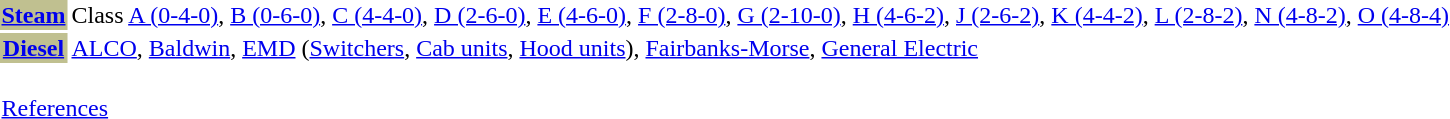<table class="toccolours">
<tr>
<th bgcolor=c0c090><a href='#'>Steam</a></th>
<td>Class <a href='#'>A (0-4-0)</a>, <a href='#'>B (0-6-0)</a>, <a href='#'>C (4-4-0)</a>, <a href='#'>D (2-6-0)</a>, <a href='#'>E (4-6-0)</a>, <a href='#'>F (2-8-0)</a>, <a href='#'>G (2-10-0)</a>, <a href='#'>H (4-6-2)</a>, <a href='#'>J (2-6-2)</a>, <a href='#'>K (4-4-2)</a>, <a href='#'>L (2-8-2)</a>, <a href='#'>N (4-8-2)</a>, <a href='#'>O (4-8-4)</a></td>
</tr>
<tr>
<th bgcolor=c0c090><a href='#'>Diesel</a></th>
<td><a href='#'>ALCO</a>, <a href='#'>Baldwin</a>, <a href='#'>EMD</a> (<a href='#'>Switchers</a>, <a href='#'>Cab units</a>, <a href='#'>Hood units</a>), <a href='#'>Fairbanks-Morse</a>, <a href='#'>General Electric</a></td>
</tr>
<tr>
<td colspan="2"><br><a href='#'>References</a></td>
</tr>
</table>
